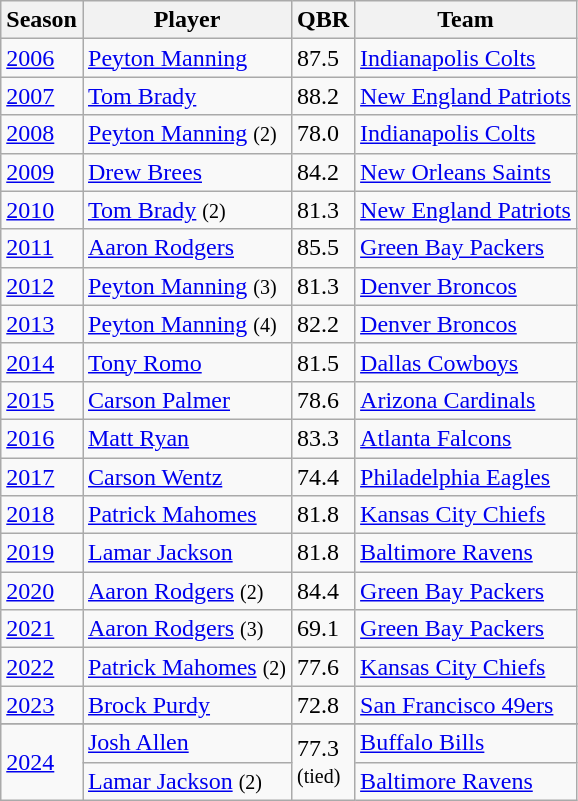<table class="wikitable sortable" style=width="70%">
<tr>
<th>Season</th>
<th>Player</th>
<th data-sort-type="number">QBR</th>
<th>Team</th>
</tr>
<tr>
<td><a href='#'>2006</a></td>
<td><a href='#'>Peyton Manning</a></td>
<td>87.5</td>
<td><a href='#'>Indianapolis Colts</a></td>
</tr>
<tr>
<td><a href='#'>2007</a></td>
<td><a href='#'>Tom Brady</a></td>
<td>88.2</td>
<td><a href='#'>New England Patriots</a></td>
</tr>
<tr>
<td><a href='#'>2008</a></td>
<td><a href='#'>Peyton Manning</a> <small>(2)</small></td>
<td>78.0</td>
<td><a href='#'>Indianapolis Colts</a></td>
</tr>
<tr>
<td><a href='#'>2009</a></td>
<td><a href='#'>Drew Brees</a></td>
<td>84.2</td>
<td><a href='#'>New Orleans Saints</a></td>
</tr>
<tr>
<td><a href='#'>2010</a></td>
<td><a href='#'>Tom Brady</a> <small>(2)</small></td>
<td>81.3</td>
<td><a href='#'>New England Patriots</a></td>
</tr>
<tr>
<td><a href='#'>2011</a></td>
<td><a href='#'>Aaron Rodgers</a></td>
<td>85.5</td>
<td><a href='#'>Green Bay Packers</a></td>
</tr>
<tr>
<td><a href='#'>2012</a></td>
<td><a href='#'>Peyton Manning</a> <small>(3)</small></td>
<td>81.3</td>
<td><a href='#'>Denver Broncos</a></td>
</tr>
<tr>
<td><a href='#'>2013</a></td>
<td><a href='#'>Peyton Manning</a> <small>(4)</small></td>
<td>82.2</td>
<td><a href='#'>Denver Broncos</a></td>
</tr>
<tr>
<td><a href='#'>2014</a></td>
<td><a href='#'>Tony Romo</a></td>
<td>81.5</td>
<td><a href='#'>Dallas Cowboys</a></td>
</tr>
<tr>
<td><a href='#'>2015</a></td>
<td><a href='#'>Carson Palmer</a></td>
<td>78.6</td>
<td><a href='#'>Arizona Cardinals</a></td>
</tr>
<tr>
<td><a href='#'>2016</a></td>
<td><a href='#'>Matt Ryan</a></td>
<td>83.3</td>
<td><a href='#'>Atlanta Falcons</a></td>
</tr>
<tr>
<td><a href='#'>2017</a></td>
<td><a href='#'>Carson Wentz</a></td>
<td>74.4</td>
<td><a href='#'>Philadelphia Eagles</a></td>
</tr>
<tr>
<td><a href='#'>2018</a></td>
<td><a href='#'>Patrick Mahomes</a></td>
<td>81.8</td>
<td><a href='#'>Kansas City Chiefs</a></td>
</tr>
<tr>
<td><a href='#'>2019</a></td>
<td><a href='#'>Lamar Jackson</a></td>
<td>81.8</td>
<td><a href='#'>Baltimore Ravens</a></td>
</tr>
<tr>
<td><a href='#'>2020</a></td>
<td><a href='#'>Aaron Rodgers</a> <small>(2)</small></td>
<td>84.4</td>
<td><a href='#'>Green Bay Packers</a></td>
</tr>
<tr>
<td><a href='#'>2021</a></td>
<td><a href='#'>Aaron Rodgers</a> <small>(3)</small></td>
<td>69.1</td>
<td><a href='#'>Green Bay Packers</a></td>
</tr>
<tr>
<td><a href='#'>2022</a></td>
<td><a href='#'>Patrick Mahomes</a> <small>(2)</small></td>
<td>77.6</td>
<td><a href='#'>Kansas City Chiefs</a></td>
</tr>
<tr>
<td><a href='#'>2023</a></td>
<td><a href='#'>Brock Purdy</a></td>
<td>72.8</td>
<td><a href='#'>San Francisco 49ers</a></td>
</tr>
<tr>
</tr>
<tr>
<td rowspan="2"><a href='#'>2024</a></td>
<td><a href='#'>Josh Allen</a></td>
<td rowspan="2">77.3<br><small>(tied)</small></td>
<td><a href='#'>Buffalo Bills</a></td>
</tr>
<tr>
<td><a href='#'>Lamar Jackson</a> <small>(2)</small></td>
<td><a href='#'>Baltimore Ravens</a></td>
</tr>
</table>
